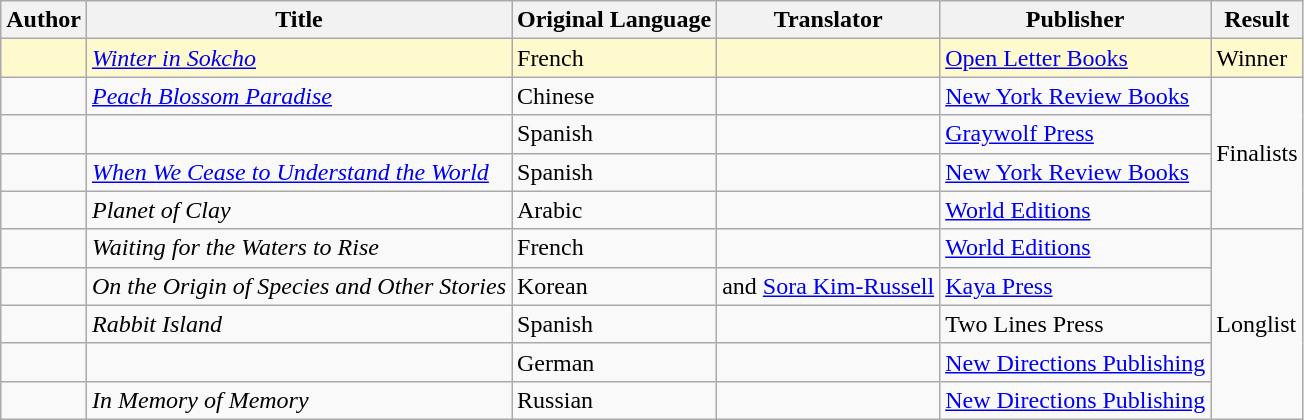<table class="wikitable">
<tr>
<th>Author</th>
<th>Title</th>
<th>Original Language</th>
<th>Translator</th>
<th>Publisher</th>
<th>Result</th>
</tr>
<tr style=background:LemonChiffon; color:black>
<td></td>
<td><em><a href='#'>Winter in Sokcho</a></em></td>
<td>French</td>
<td></td>
<td><a href='#'>Open Letter Books</a></td>
<td>Winner</td>
</tr>
<tr>
<td></td>
<td><em><a href='#'>Peach Blossom Paradise</a></em></td>
<td>Chinese</td>
<td></td>
<td><a href='#'>New York Review Books</a></td>
<td rowspan="4">Finalists</td>
</tr>
<tr>
<td></td>
<td><em></em></td>
<td>Spanish</td>
<td></td>
<td><a href='#'>Graywolf Press</a></td>
</tr>
<tr>
<td></td>
<td><em><a href='#'>When We Cease to Understand the World</a></em></td>
<td>Spanish</td>
<td></td>
<td><a href='#'>New York Review Books</a></td>
</tr>
<tr>
<td></td>
<td><em>Planet of Clay</em></td>
<td>Arabic</td>
<td></td>
<td><a href='#'>World Editions</a></td>
</tr>
<tr>
<td></td>
<td><em>Waiting for the Waters to Rise</em></td>
<td>French</td>
<td></td>
<td><a href='#'>World Editions</a></td>
<td rowspan="5">Longlist</td>
</tr>
<tr>
<td></td>
<td><em>On the Origin of Species and Other Stories</em></td>
<td>Korean</td>
<td> and <a href='#'>Sora Kim-Russell</a></td>
<td><a href='#'>Kaya Press</a></td>
</tr>
<tr>
<td></td>
<td><em>Rabbit Island</em></td>
<td>Spanish</td>
<td></td>
<td>Two Lines Press</td>
</tr>
<tr>
<td></td>
<td><em></em></td>
<td>German</td>
<td></td>
<td><a href='#'>New Directions Publishing</a></td>
</tr>
<tr>
<td></td>
<td><em>In Memory of Memory</em></td>
<td>Russian</td>
<td></td>
<td><a href='#'>New Directions Publishing</a></td>
</tr>
</table>
